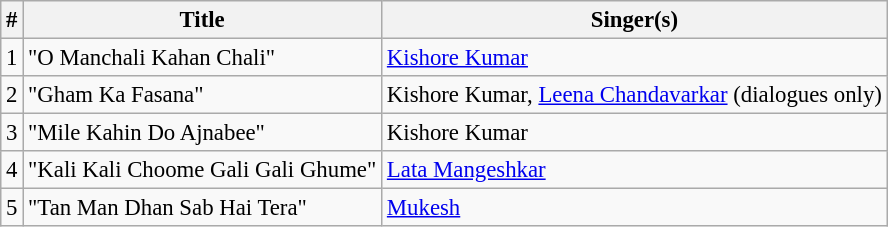<table class="wikitable" style="font-size:95%;">
<tr>
<th>#</th>
<th>Title</th>
<th>Singer(s)</th>
</tr>
<tr>
<td>1</td>
<td>"O Manchali Kahan Chali"</td>
<td><a href='#'>Kishore Kumar</a></td>
</tr>
<tr>
<td>2</td>
<td>"Gham Ka Fasana"</td>
<td>Kishore Kumar, <a href='#'>Leena Chandavarkar</a> (dialogues only)</td>
</tr>
<tr>
<td>3</td>
<td>"Mile Kahin Do Ajnabee"</td>
<td>Kishore Kumar</td>
</tr>
<tr>
<td>4</td>
<td>"Kali Kali Choome Gali Gali Ghume"</td>
<td><a href='#'>Lata Mangeshkar</a></td>
</tr>
<tr>
<td>5</td>
<td>"Tan Man Dhan Sab Hai Tera"</td>
<td><a href='#'>Mukesh</a></td>
</tr>
</table>
